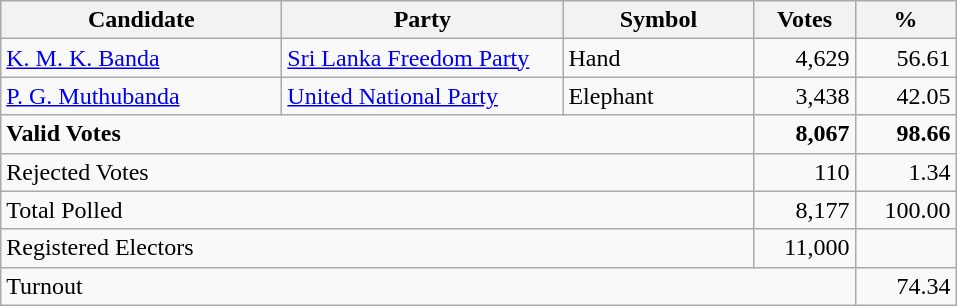<table class="wikitable" border="1" style="text-align:right;">
<tr>
<th align=left width="180">Candidate</th>
<th align=left width="180">Party</th>
<th align=left width="120">Symbol</th>
<th align=left width="60">Votes</th>
<th align=left width="60">%</th>
</tr>
<tr>
<td align=left><a href='#'>K. M. K. Banda</a></td>
<td align=left><a href='#'>Sri Lanka Freedom Party</a></td>
<td align=left>Hand</td>
<td align=right>4,629</td>
<td align=right>56.61</td>
</tr>
<tr>
<td align=left><a href='#'>P. G. Muthubanda</a></td>
<td align=left><a href='#'>United National Party</a></td>
<td align=left>Elephant</td>
<td align=right>3,438</td>
<td align=right>42.05</td>
</tr>
<tr>
<td align=left colspan=3><strong>Valid Votes</strong></td>
<td align=right><strong>8,067</strong></td>
<td align=right><strong>98.66</strong></td>
</tr>
<tr>
<td align=left colspan=3>Rejected Votes</td>
<td align=right>110</td>
<td align=right>1.34</td>
</tr>
<tr>
<td align=left colspan=3>Total Polled</td>
<td align=right>8,177</td>
<td align=right>100.00</td>
</tr>
<tr>
<td align=left colspan=3>Registered Electors</td>
<td align=right>11,000</td>
<td></td>
</tr>
<tr>
<td align=left colspan=4>Turnout</td>
<td align=right>74.34</td>
</tr>
</table>
